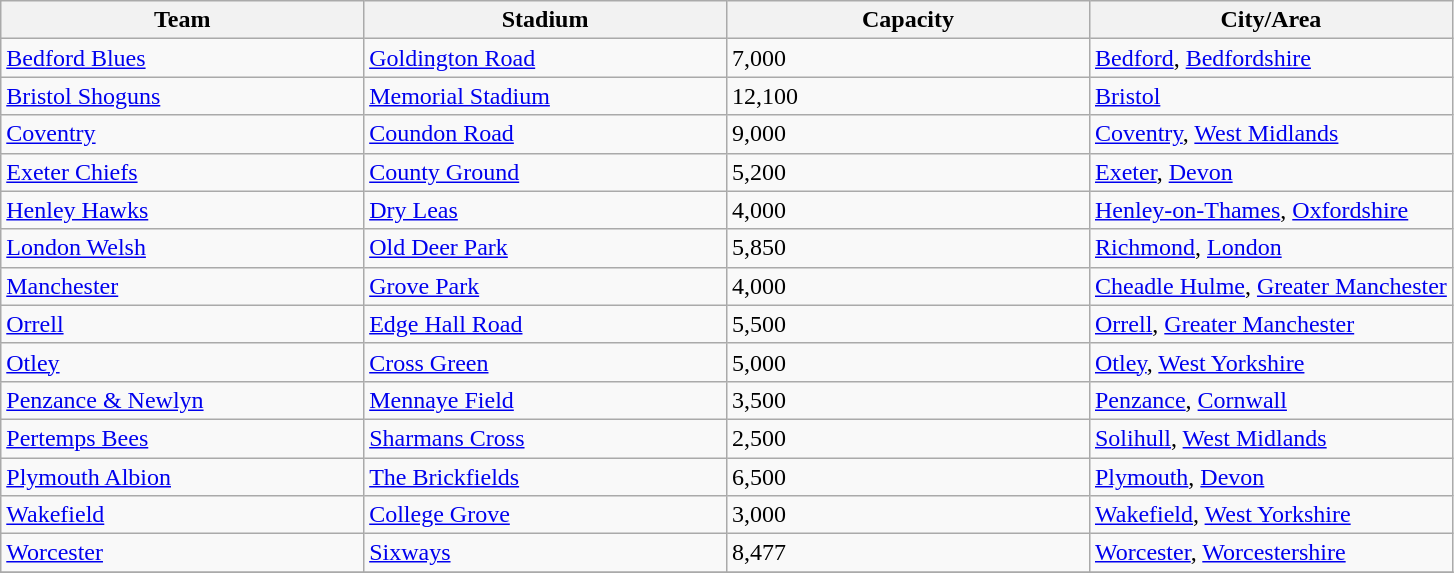<table class="wikitable sortable">
<tr>
<th width=25%>Team</th>
<th width=25%>Stadium</th>
<th width=25%>Capacity</th>
<th width=25%>City/Area</th>
</tr>
<tr>
<td><a href='#'>Bedford Blues</a></td>
<td><a href='#'>Goldington Road</a></td>
<td>7,000</td>
<td><a href='#'>Bedford</a>, <a href='#'>Bedfordshire</a></td>
</tr>
<tr>
<td><a href='#'>Bristol Shoguns</a></td>
<td><a href='#'>Memorial Stadium</a></td>
<td>12,100</td>
<td><a href='#'>Bristol</a></td>
</tr>
<tr>
<td><a href='#'>Coventry</a></td>
<td><a href='#'>Coundon Road</a></td>
<td>9,000</td>
<td><a href='#'>Coventry</a>, <a href='#'>West Midlands</a></td>
</tr>
<tr>
<td><a href='#'>Exeter Chiefs</a></td>
<td><a href='#'>County Ground</a></td>
<td>5,200</td>
<td><a href='#'>Exeter</a>, <a href='#'>Devon</a></td>
</tr>
<tr>
<td><a href='#'>Henley Hawks</a></td>
<td><a href='#'>Dry Leas</a></td>
<td>4,000</td>
<td><a href='#'>Henley-on-Thames</a>, <a href='#'>Oxfordshire</a></td>
</tr>
<tr>
<td><a href='#'>London Welsh</a></td>
<td><a href='#'>Old Deer Park</a></td>
<td>5,850</td>
<td><a href='#'>Richmond</a>, <a href='#'>London</a></td>
</tr>
<tr>
<td><a href='#'>Manchester</a></td>
<td><a href='#'>Grove Park</a></td>
<td>4,000</td>
<td><a href='#'>Cheadle Hulme</a>, <a href='#'>Greater Manchester</a></td>
</tr>
<tr>
<td><a href='#'>Orrell</a></td>
<td><a href='#'>Edge Hall Road</a></td>
<td>5,500</td>
<td><a href='#'>Orrell</a>, <a href='#'>Greater Manchester</a></td>
</tr>
<tr>
<td><a href='#'>Otley</a></td>
<td><a href='#'>Cross Green</a></td>
<td>5,000</td>
<td><a href='#'>Otley</a>, <a href='#'>West Yorkshire</a></td>
</tr>
<tr>
<td><a href='#'>Penzance & Newlyn</a></td>
<td><a href='#'>Mennaye Field</a></td>
<td>3,500</td>
<td><a href='#'>Penzance</a>, <a href='#'>Cornwall</a></td>
</tr>
<tr>
<td><a href='#'>Pertemps Bees</a></td>
<td><a href='#'>Sharmans Cross</a></td>
<td>2,500</td>
<td><a href='#'>Solihull</a>, <a href='#'>West Midlands</a></td>
</tr>
<tr>
<td><a href='#'>Plymouth Albion</a></td>
<td><a href='#'>The Brickfields</a></td>
<td>6,500</td>
<td><a href='#'>Plymouth</a>, <a href='#'>Devon</a></td>
</tr>
<tr>
<td><a href='#'>Wakefield</a></td>
<td><a href='#'>College Grove</a></td>
<td>3,000</td>
<td><a href='#'>Wakefield</a>, <a href='#'>West Yorkshire</a></td>
</tr>
<tr>
<td><a href='#'>Worcester</a></td>
<td><a href='#'>Sixways</a></td>
<td>8,477</td>
<td><a href='#'>Worcester</a>, <a href='#'>Worcestershire</a></td>
</tr>
<tr>
</tr>
</table>
